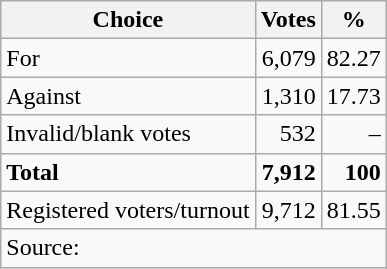<table class=wikitable style=text-align:right>
<tr>
<th>Choice</th>
<th>Votes</th>
<th>%</th>
</tr>
<tr>
<td align=left>For</td>
<td>6,079</td>
<td>82.27</td>
</tr>
<tr>
<td align=left>Against</td>
<td>1,310</td>
<td>17.73</td>
</tr>
<tr>
<td align=left>Invalid/blank votes</td>
<td>532</td>
<td>–</td>
</tr>
<tr>
<td align=left><strong>Total</strong></td>
<td><strong>7,912</strong></td>
<td><strong>100</strong></td>
</tr>
<tr>
<td align=left>Registered voters/turnout</td>
<td>9,712</td>
<td>81.55</td>
</tr>
<tr>
<td align=left colspan=3>Source: </td>
</tr>
</table>
